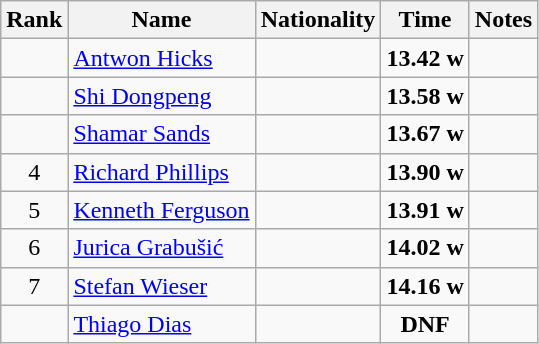<table class="wikitable sortable" style="text-align:center">
<tr>
<th>Rank</th>
<th>Name</th>
<th>Nationality</th>
<th>Time</th>
<th>Notes</th>
</tr>
<tr>
<td></td>
<td align=left><a href='#'>Antwon Hicks</a></td>
<td align=left></td>
<td><strong>13.42</strong> <strong>w</strong></td>
<td></td>
</tr>
<tr>
<td></td>
<td align=left><a href='#'>Shi Dongpeng</a></td>
<td align=left></td>
<td><strong>13.58</strong> <strong>w</strong></td>
<td></td>
</tr>
<tr>
<td></td>
<td align=left><a href='#'>Shamar Sands</a></td>
<td align=left></td>
<td><strong>13.67</strong> <strong>w</strong></td>
<td></td>
</tr>
<tr>
<td>4</td>
<td align=left><a href='#'>Richard Phillips</a></td>
<td align=left></td>
<td><strong>13.90</strong> <strong>w</strong></td>
<td></td>
</tr>
<tr>
<td>5</td>
<td align=left><a href='#'>Kenneth Ferguson</a></td>
<td align=left></td>
<td><strong>13.91</strong> <strong>w</strong></td>
<td></td>
</tr>
<tr>
<td>6</td>
<td align=left><a href='#'>Jurica Grabušić</a></td>
<td align=left></td>
<td><strong>14.02</strong> <strong>w</strong></td>
<td></td>
</tr>
<tr>
<td>7</td>
<td align=left><a href='#'>Stefan Wieser</a></td>
<td align=left></td>
<td><strong>14.16</strong> <strong>w</strong></td>
<td></td>
</tr>
<tr>
<td></td>
<td align=left><a href='#'>Thiago Dias</a></td>
<td align=left></td>
<td><strong>DNF</strong></td>
<td></td>
</tr>
</table>
